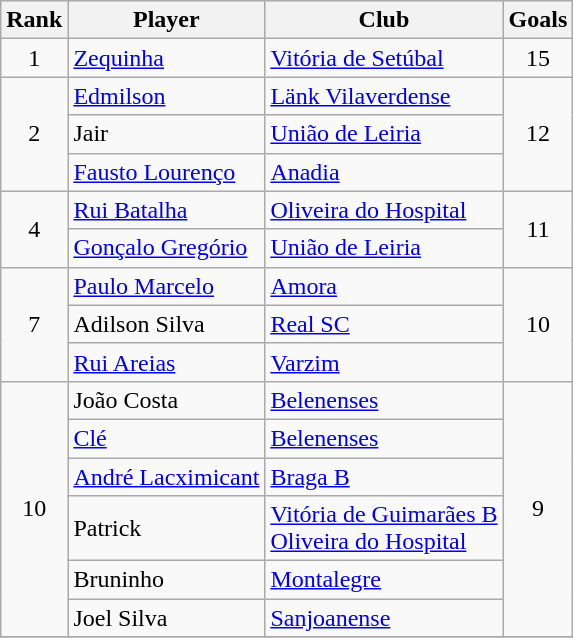<table class="wikitable">
<tr>
<th>Rank</th>
<th>Player</th>
<th>Club</th>
<th>Goals</th>
</tr>
<tr>
<td rowspan=1 align=center>1</td>
<td> <a href='#'>Zequinha</a></td>
<td><a href='#'>Vitória de Setúbal</a></td>
<td rowspan=1 align=center>15</td>
</tr>
<tr>
<td rowspan=3 align=center>2</td>
<td> <a href='#'>Edmilson</a></td>
<td><a href='#'>Länk Vilaverdense</a></td>
<td rowspan=3 align=center>12</td>
</tr>
<tr>
<td> Jair</td>
<td><a href='#'>União de Leiria</a></td>
</tr>
<tr>
<td> <a href='#'>Fausto Lourenço</a></td>
<td><a href='#'>Anadia</a></td>
</tr>
<tr>
<td rowspan=2 align=center>4</td>
<td> <a href='#'>Rui Batalha</a></td>
<td><a href='#'>Oliveira do Hospital</a></td>
<td rowspan=2 align=center>11</td>
</tr>
<tr>
<td> <a href='#'>Gonçalo Gregório</a></td>
<td><a href='#'>União de Leiria</a></td>
</tr>
<tr>
<td rowspan=3 align=center>7</td>
<td> <a href='#'>Paulo Marcelo</a></td>
<td><a href='#'>Amora</a></td>
<td rowspan=3 align=center>10</td>
</tr>
<tr>
<td> Adilson Silva</td>
<td><a href='#'>Real SC</a></td>
</tr>
<tr>
<td> <a href='#'>Rui Areias</a></td>
<td><a href='#'>Varzim</a></td>
</tr>
<tr>
<td rowspan=6 align=center>10</td>
<td> João Costa</td>
<td><a href='#'>Belenenses</a></td>
<td rowspan=6 align=center>9</td>
</tr>
<tr>
<td> <a href='#'>Clé</a></td>
<td><a href='#'>Belenenses</a></td>
</tr>
<tr>
<td> <a href='#'>André Lacximicant</a></td>
<td><a href='#'>Braga B</a></td>
</tr>
<tr>
<td> Patrick</td>
<td><a href='#'>Vitória de Guimarães B</a><br><a href='#'>Oliveira do Hospital</a></td>
</tr>
<tr>
<td> Bruninho</td>
<td><a href='#'>Montalegre</a></td>
</tr>
<tr>
<td> Joel Silva</td>
<td><a href='#'>Sanjoanense</a></td>
</tr>
<tr>
</tr>
</table>
